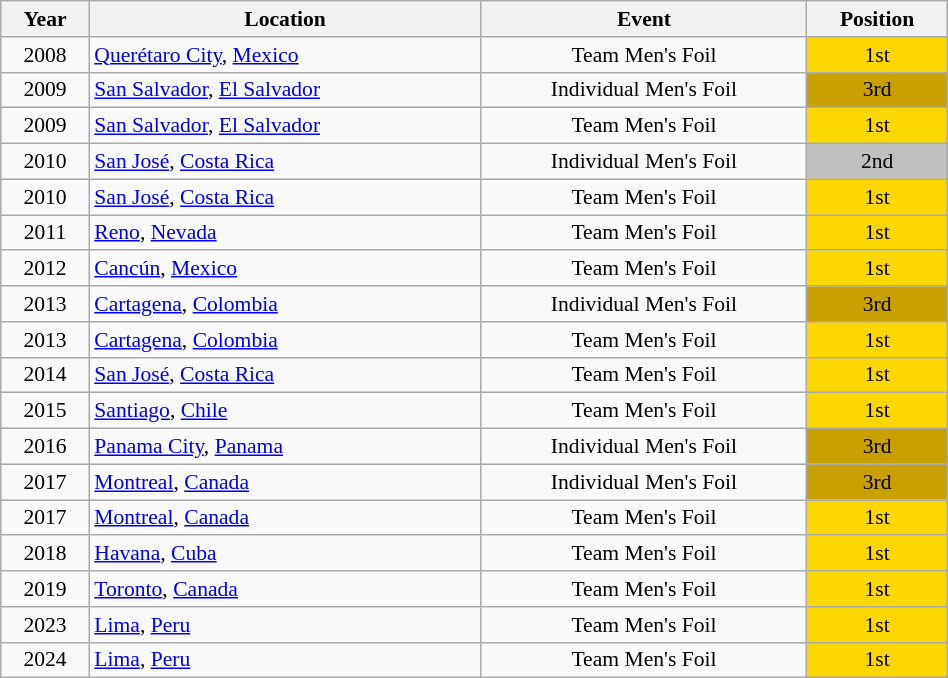<table class="wikitable" width="50%" style="font-size:90%; text-align:center;">
<tr>
<th>Year</th>
<th>Location</th>
<th>Event</th>
<th>Position</th>
</tr>
<tr>
<td>2008</td>
<td rowspan="1" align="left"> <a href='#'>Querétaro City</a>, <a href='#'>Mexico</a></td>
<td>Team Men's Foil</td>
<td bgcolor="gold">1st</td>
</tr>
<tr>
<td>2009</td>
<td rowspan="1" align="left"> <a href='#'>San Salvador</a>, <a href='#'>El Salvador</a></td>
<td>Individual Men's Foil</td>
<td bgcolor="caramel">3rd</td>
</tr>
<tr>
<td>2009</td>
<td rowspan="1" align="left"> <a href='#'>San Salvador</a>, <a href='#'>El Salvador</a></td>
<td>Team Men's Foil</td>
<td bgcolor="gold">1st</td>
</tr>
<tr>
<td>2010</td>
<td rowspan="1" align="left"> <a href='#'>San José</a>, <a href='#'>Costa Rica</a></td>
<td>Individual Men's Foil</td>
<td bgcolor="silver">2nd</td>
</tr>
<tr>
<td>2010</td>
<td rowspan="1" align="left"> <a href='#'>San José</a>, <a href='#'>Costa Rica</a></td>
<td>Team Men's Foil</td>
<td bgcolor="gold">1st</td>
</tr>
<tr>
<td>2011</td>
<td rowspan="1" align="left"> <a href='#'>Reno</a>, <a href='#'>Nevada</a></td>
<td>Team Men's Foil</td>
<td bgcolor="gold">1st</td>
</tr>
<tr>
<td>2012</td>
<td rowspan="1" align="left"> <a href='#'>Cancún</a>, <a href='#'>Mexico</a></td>
<td>Team Men's Foil</td>
<td bgcolor="gold">1st</td>
</tr>
<tr>
<td>2013</td>
<td rowspan="1" align="left"> <a href='#'>Cartagena</a>, <a href='#'>Colombia</a></td>
<td>Individual Men's Foil</td>
<td bgcolor="caramel">3rd</td>
</tr>
<tr>
<td>2013</td>
<td rowspan="1" align="left"> <a href='#'>Cartagena</a>, <a href='#'>Colombia</a></td>
<td>Team Men's Foil</td>
<td bgcolor="gold">1st</td>
</tr>
<tr>
<td>2014</td>
<td rowspan="1" align="left"> <a href='#'>San José</a>, <a href='#'>Costa Rica</a></td>
<td>Team Men's Foil</td>
<td bgcolor="gold">1st</td>
</tr>
<tr>
<td>2015</td>
<td rowspan="1" align="left"> <a href='#'>Santiago</a>, <a href='#'>Chile</a></td>
<td>Team Men's Foil</td>
<td bgcolor="gold">1st</td>
</tr>
<tr>
<td>2016</td>
<td rowspan="1" align="left"> <a href='#'>Panama City</a>, <a href='#'>Panama</a></td>
<td>Individual Men's Foil</td>
<td bgcolor="caramel">3rd</td>
</tr>
<tr>
<td>2017</td>
<td rowspan="1" align="left"> <a href='#'>Montreal</a>, <a href='#'>Canada</a></td>
<td>Individual Men's Foil</td>
<td bgcolor="caramel">3rd</td>
</tr>
<tr>
<td>2017</td>
<td rowspan="1" align="left"> <a href='#'>Montreal</a>, <a href='#'>Canada</a></td>
<td>Team Men's Foil</td>
<td bgcolor="gold">1st</td>
</tr>
<tr>
<td>2018</td>
<td rowspan="1" align="left"> <a href='#'>Havana</a>, <a href='#'>Cuba</a></td>
<td>Team Men's Foil</td>
<td bgcolor="gold">1st</td>
</tr>
<tr>
<td>2019</td>
<td rowspan="1" align="left"> <a href='#'>Toronto</a>, <a href='#'>Canada</a></td>
<td>Team Men's Foil</td>
<td bgcolor="gold">1st</td>
</tr>
<tr>
<td>2023</td>
<td rowspan="1" align="left"> <a href='#'>Lima</a>, <a href='#'>Peru</a></td>
<td>Team Men's Foil</td>
<td bgcolor="gold">1st</td>
</tr>
<tr>
<td>2024</td>
<td rowspan="1" align="left"> <a href='#'>Lima</a>, <a href='#'>Peru</a></td>
<td>Team Men's Foil</td>
<td bgcolor="gold">1st</td>
</tr>
</table>
